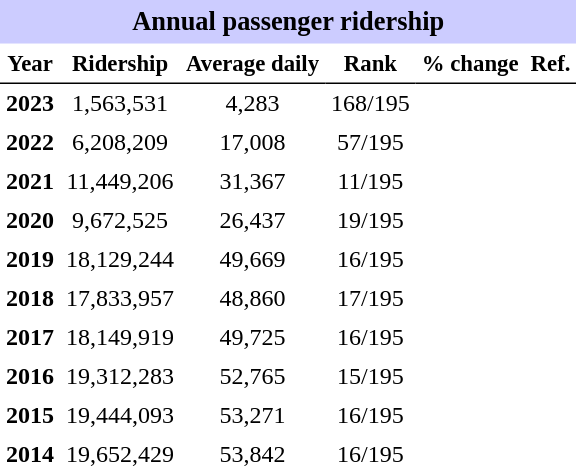<table class="toccolours" cellpadding="4" cellspacing="0" style="text-align:right;">
<tr>
<th colspan="6"  style="background-color:#ccf; background-color:#ccf; font-size:110%; text-align:center;">Annual passenger ridership</th>
</tr>
<tr style="font-size:95%; text-align:center">
<th style="border-bottom:1px solid black">Year</th>
<th style="border-bottom:1px solid black">Ridership</th>
<th style="border-bottom:1px solid black">Average daily</th>
<th style="border-bottom:1px solid black">Rank</th>
<th style="border-bottom:1px solid black">% change</th>
<th style="border-bottom:1px solid black">Ref.</th>
</tr>
<tr style="text-align:center;">
<td><strong>2023</strong></td>
<td>1,563,531</td>
<td>4,283</td>
<td>168/195</td>
<td></td>
<td></td>
</tr>
<tr style="text-align:center;">
<td><strong>2022</strong></td>
<td>6,208,209</td>
<td>17,008</td>
<td>57/195</td>
<td></td>
<td></td>
</tr>
<tr style="text-align:center;">
<td><strong>2021</strong></td>
<td>11,449,206</td>
<td>31,367</td>
<td>11/195</td>
<td></td>
<td></td>
</tr>
<tr style="text-align:center;">
<td><strong>2020</strong></td>
<td>9,672,525</td>
<td>26,437</td>
<td>19/195</td>
<td></td>
<td></td>
</tr>
<tr style="text-align:center;">
<td><strong>2019</strong></td>
<td>18,129,244</td>
<td>49,669</td>
<td>16/195</td>
<td></td>
<td></td>
</tr>
<tr style="text-align:center;">
<td><strong>2018</strong></td>
<td>17,833,957</td>
<td>48,860</td>
<td>17/195</td>
<td></td>
<td></td>
</tr>
<tr style="text-align:center;">
<td><strong>2017</strong></td>
<td>18,149,919</td>
<td>49,725</td>
<td>16/195</td>
<td></td>
<td></td>
</tr>
<tr style="text-align:center;">
<td><strong>2016</strong></td>
<td>19,312,283</td>
<td>52,765</td>
<td>15/195</td>
<td></td>
<td></td>
</tr>
<tr style="text-align:center;">
<td><strong>2015</strong></td>
<td>19,444,093</td>
<td>53,271</td>
<td>16/195</td>
<td></td>
<td></td>
</tr>
<tr style="text-align:center;">
<td><strong>2014</strong></td>
<td>19,652,429</td>
<td>53,842</td>
<td>16/195</td>
<td></td>
<td></td>
</tr>
</table>
